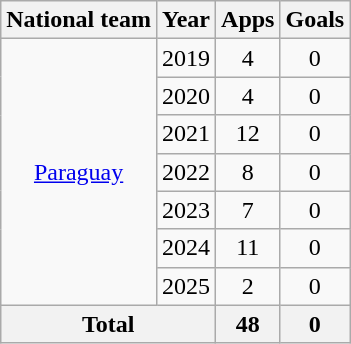<table class="wikitable" style="text-align:center">
<tr>
<th>National team</th>
<th>Year</th>
<th>Apps</th>
<th>Goals</th>
</tr>
<tr>
<td rowspan=7><a href='#'>Paraguay</a></td>
<td>2019</td>
<td>4</td>
<td>0</td>
</tr>
<tr>
<td>2020</td>
<td>4</td>
<td>0</td>
</tr>
<tr>
<td>2021</td>
<td>12</td>
<td>0</td>
</tr>
<tr>
<td>2022</td>
<td>8</td>
<td>0</td>
</tr>
<tr>
<td>2023</td>
<td>7</td>
<td>0</td>
</tr>
<tr>
<td>2024</td>
<td>11</td>
<td>0</td>
</tr>
<tr>
<td>2025</td>
<td>2</td>
<td>0</td>
</tr>
<tr>
<th colspan="2">Total</th>
<th>48</th>
<th>0</th>
</tr>
</table>
